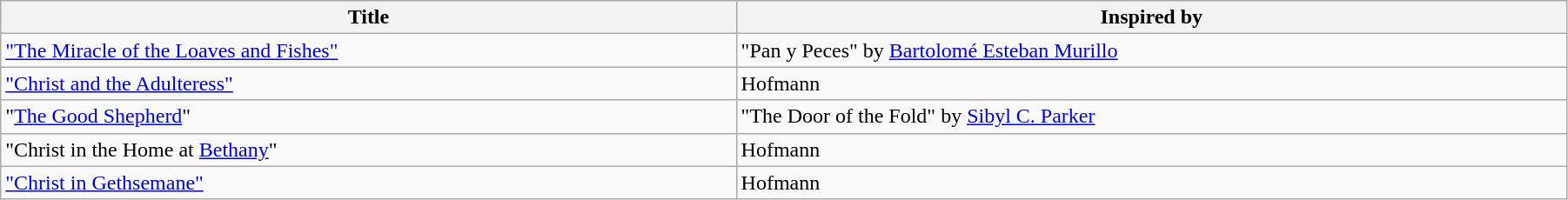<table class="wikitable" style="margin-top:1px; width:95%;">
<tr>
<th>Title</th>
<th>Inspired by</th>
</tr>
<tr>
<td><a href='#'>"The Miracle of the Loaves and Fishes"</a></td>
<td>"Pan y Peces" by <a href='#'>Bartolomé Esteban Murillo</a></td>
</tr>
<tr>
<td><a href='#'>"Christ and the Adulteress"</a></td>
<td>Hofmann</td>
</tr>
<tr>
<td>"<a href='#'>The Good Shepherd</a>"</td>
<td>"The Door of the Fold" by <a href='#'>Sibyl C. Parker</a></td>
</tr>
<tr>
<td>"Christ in the Home at <a href='#'>Bethany</a>"</td>
<td>Hofmann</td>
</tr>
<tr>
<td><a href='#'>"Christ in Gethsemane"</a></td>
<td>Hofmann</td>
</tr>
</table>
